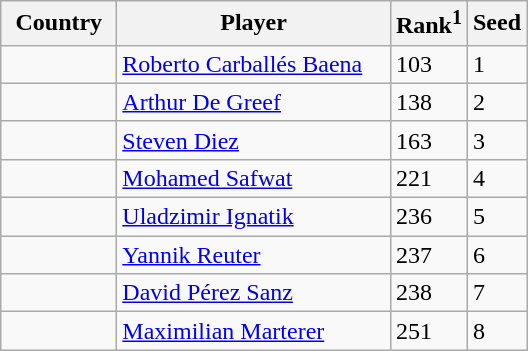<table class="sortable wikitable">
<tr>
<th width="70">Country</th>
<th width="175">Player</th>
<th>Rank<sup>1</sup></th>
<th>Seed</th>
</tr>
<tr>
<td></td>
<td><a href='#'>Roberto Carballés Baena</a></td>
<td>103</td>
<td>1</td>
</tr>
<tr>
<td></td>
<td><a href='#'>Arthur De Greef</a></td>
<td>138</td>
<td>2</td>
</tr>
<tr>
<td></td>
<td><a href='#'>Steven Diez</a></td>
<td>163</td>
<td>3</td>
</tr>
<tr>
<td></td>
<td><a href='#'>Mohamed Safwat</a></td>
<td>221</td>
<td>4</td>
</tr>
<tr>
<td></td>
<td><a href='#'>Uladzimir Ignatik</a></td>
<td>236</td>
<td>5</td>
</tr>
<tr>
<td></td>
<td><a href='#'>Yannik Reuter</a></td>
<td>237</td>
<td>6</td>
</tr>
<tr>
<td></td>
<td><a href='#'>David Pérez Sanz</a></td>
<td>238</td>
<td>7</td>
</tr>
<tr>
<td></td>
<td><a href='#'>Maximilian Marterer</a></td>
<td>251</td>
<td>8</td>
</tr>
</table>
